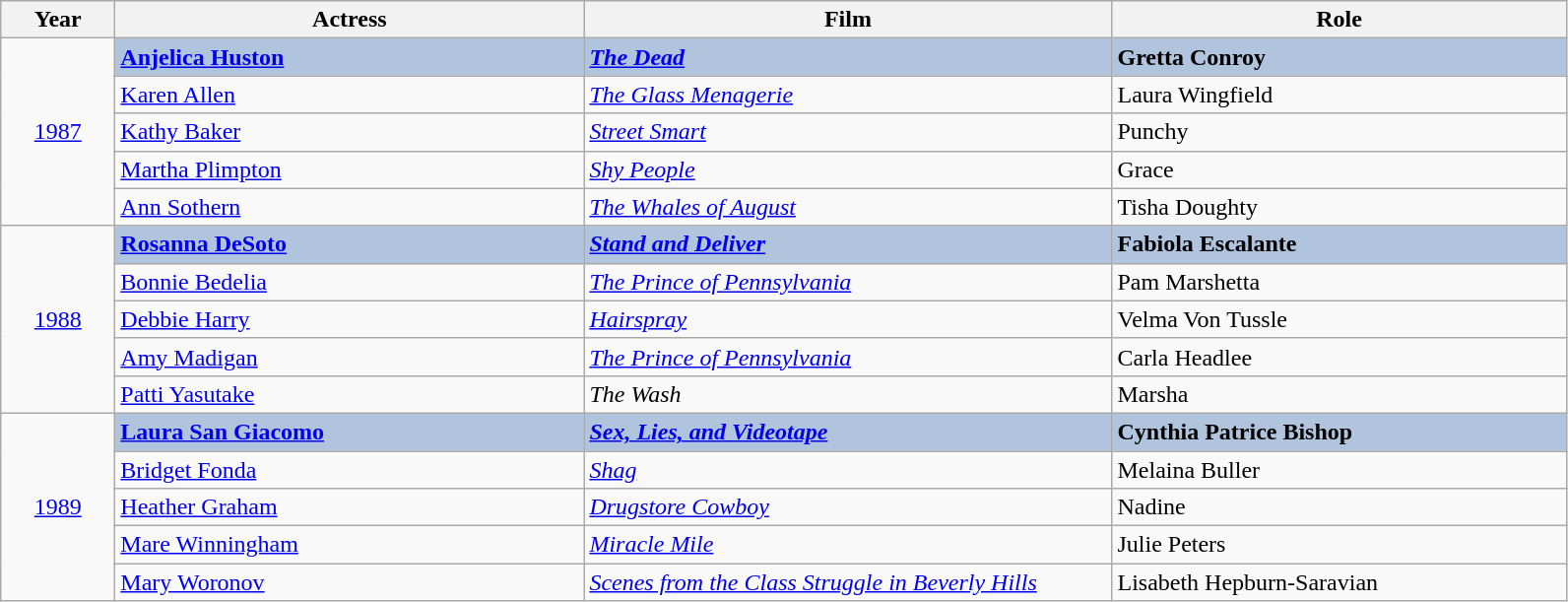<table class=wikitable style="width="87%">
<tr>
<th width="70"><strong>Year</strong></th>
<th width="310"><strong>Actress</strong></th>
<th width="350"><strong>Film</strong></th>
<th width="300"><strong>Role</strong></th>
</tr>
<tr>
<td rowspan="5" style="text-align:center;"><a href='#'>1987</a><br></td>
<td style="background:#B0C4DE;"><strong><a href='#'>Anjelica Huston</a></strong></td>
<td style="background:#B0C4DE;"><strong><em><a href='#'>The Dead</a></em></strong></td>
<td style="background:#B0C4DE;"><strong>Gretta Conroy</strong></td>
</tr>
<tr>
<td><a href='#'>Karen Allen</a></td>
<td><em><a href='#'>The Glass Menagerie</a></em></td>
<td>Laura Wingfield</td>
</tr>
<tr>
<td><a href='#'>Kathy Baker</a></td>
<td><em><a href='#'>Street Smart</a></em></td>
<td>Punchy</td>
</tr>
<tr>
<td><a href='#'>Martha Plimpton</a></td>
<td><em><a href='#'>Shy People</a></em></td>
<td>Grace</td>
</tr>
<tr>
<td><a href='#'>Ann Sothern</a></td>
<td><em><a href='#'>The Whales of August</a></em></td>
<td>Tisha Doughty</td>
</tr>
<tr>
<td rowspan="5" style="text-align:center;"><a href='#'>1988</a></td>
<td style="background:#B0C4DE;"><strong><a href='#'>Rosanna DeSoto</a></strong></td>
<td style="background:#B0C4DE;"><strong><em><a href='#'>Stand and Deliver</a></em></strong></td>
<td style="background:#B0C4DE;"><strong>Fabiola Escalante</strong></td>
</tr>
<tr>
<td><a href='#'>Bonnie Bedelia</a></td>
<td><em><a href='#'>The Prince of Pennsylvania</a></em></td>
<td>Pam Marshetta</td>
</tr>
<tr>
<td><a href='#'>Debbie Harry</a></td>
<td><em><a href='#'>Hairspray</a></em></td>
<td>Velma Von Tussle</td>
</tr>
<tr>
<td><a href='#'>Amy Madigan</a></td>
<td><em><a href='#'>The Prince of Pennsylvania</a></em></td>
<td>Carla Headlee</td>
</tr>
<tr>
<td><a href='#'>Patti Yasutake</a></td>
<td><em>The Wash</em></td>
<td>Marsha</td>
</tr>
<tr>
<td rowspan="5" style="text-align:center;"><a href='#'>1989</a></td>
<td style="background:#B0C4DE;"><strong><a href='#'>Laura San Giacomo</a></strong></td>
<td style="background:#B0C4DE;"><strong><em><a href='#'>Sex, Lies, and Videotape</a></em></strong></td>
<td style="background:#B0C4DE;"><strong>Cynthia Patrice Bishop</strong></td>
</tr>
<tr>
<td><a href='#'>Bridget Fonda</a></td>
<td><em><a href='#'>Shag</a></em></td>
<td>Melaina Buller</td>
</tr>
<tr>
<td><a href='#'>Heather Graham</a></td>
<td><em><a href='#'>Drugstore Cowboy</a></em></td>
<td>Nadine</td>
</tr>
<tr>
<td><a href='#'>Mare Winningham</a></td>
<td><em><a href='#'>Miracle Mile</a></em></td>
<td>Julie Peters</td>
</tr>
<tr>
<td><a href='#'>Mary Woronov</a></td>
<td><em><a href='#'>Scenes from the Class Struggle in Beverly Hills</a></em></td>
<td>Lisabeth Hepburn-Saravian</td>
</tr>
</table>
